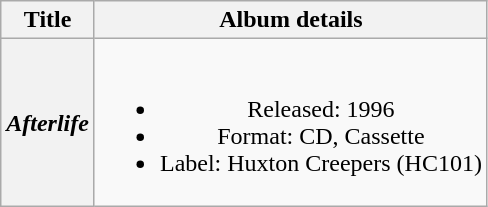<table class="wikitable plainrowheaders" style="text-align:center;" border="1">
<tr>
<th>Title</th>
<th>Album details</th>
</tr>
<tr>
<th scope="row"><em>Afterlife</em></th>
<td><br><ul><li>Released: 1996</li><li>Format: CD, Cassette</li><li>Label: Huxton Creepers (HC101)</li></ul></td>
</tr>
</table>
